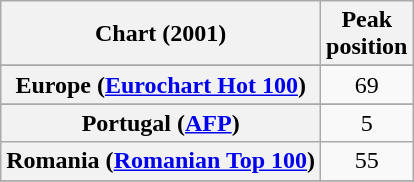<table class="wikitable sortable plainrowheaders" style="text-align:center">
<tr>
<th>Chart (2001)</th>
<th>Peak<br>position</th>
</tr>
<tr>
</tr>
<tr>
<th scope="row">Europe (<a href='#'>Eurochart Hot 100</a>)</th>
<td>69</td>
</tr>
<tr>
</tr>
<tr>
</tr>
<tr>
</tr>
<tr>
</tr>
<tr>
<th scope="row">Portugal (<a href='#'>AFP</a>)</th>
<td>5</td>
</tr>
<tr>
<th scope="row">Romania (<a href='#'>Romanian Top 100</a>)</th>
<td>55</td>
</tr>
<tr>
</tr>
<tr>
</tr>
<tr>
</tr>
<tr>
</tr>
<tr>
</tr>
</table>
